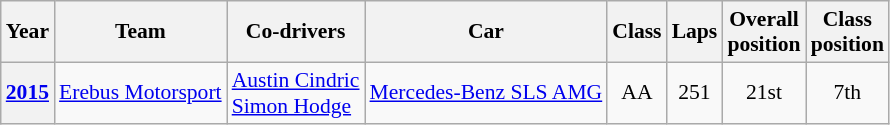<table class="wikitable" style="text-align:center; font-size:90%">
<tr>
<th>Year</th>
<th>Team</th>
<th>Co-drivers</th>
<th>Car</th>
<th>Class</th>
<th>Laps</th>
<th>Overall<br>position</th>
<th>Class<br>position</th>
</tr>
<tr>
<th><a href='#'>2015</a></th>
<td align="left"> <a href='#'>Erebus Motorsport</a></td>
<td align="left"> <a href='#'>Austin Cindric</a><br> <a href='#'>Simon Hodge</a></td>
<td align="left"><a href='#'>Mercedes-Benz SLS AMG</a></td>
<td>AA</td>
<td>251</td>
<td>21st</td>
<td>7th</td>
</tr>
</table>
